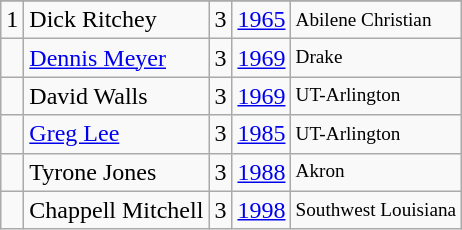<table class="wikitable">
<tr>
</tr>
<tr>
<td>1</td>
<td>Dick Ritchey</td>
<td>3</td>
<td><a href='#'>1965</a></td>
<td style="font-size:80%;">Abilene Christian</td>
</tr>
<tr>
<td></td>
<td><a href='#'>Dennis Meyer</a></td>
<td>3</td>
<td><a href='#'>1969</a></td>
<td style="font-size:80%;">Drake</td>
</tr>
<tr>
<td></td>
<td>David Walls</td>
<td>3</td>
<td><a href='#'>1969</a></td>
<td style="font-size:80%;">UT-Arlington</td>
</tr>
<tr>
<td></td>
<td><a href='#'>Greg Lee</a></td>
<td>3</td>
<td><a href='#'>1985</a></td>
<td style="font-size:80%;">UT-Arlington</td>
</tr>
<tr>
<td></td>
<td>Tyrone Jones</td>
<td>3</td>
<td><a href='#'>1988</a></td>
<td style="font-size:80%;">Akron</td>
</tr>
<tr>
<td></td>
<td>Chappell Mitchell</td>
<td>3</td>
<td><a href='#'>1998</a></td>
<td style="font-size:80%;">Southwest Louisiana</td>
</tr>
</table>
